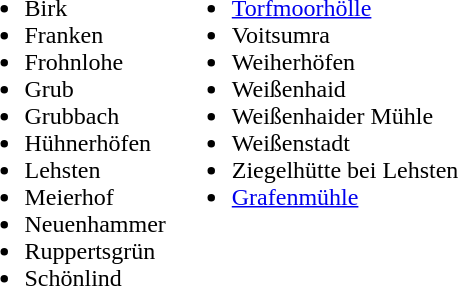<table>
<tr>
<td valign="top"><br><ul><li>Birk</li><li>Franken</li><li>Frohnlohe</li><li>Grub</li><li>Grubbach</li><li>Hühnerhöfen</li><li>Lehsten</li><li>Meierhof</li><li>Neuenhammer</li><li>Ruppertsgrün</li><li>Schönlind</li></ul></td>
<td valign="top"><br><ul><li><a href='#'>Torfmoorhölle</a></li><li>Voitsumra</li><li>Weiherhöfen</li><li>Weißenhaid</li><li>Weißenhaider Mühle</li><li>Weißenstadt</li><li>Ziegelhütte bei Lehsten</li><li><a href='#'>Grafenmühle</a></li></ul></td>
</tr>
</table>
